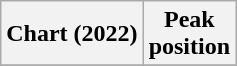<table class="wikitable plainrowheaders" style="text-align:center">
<tr>
<th scope="col">Chart (2022)</th>
<th scope="col">Peak<br>position</th>
</tr>
<tr>
</tr>
</table>
